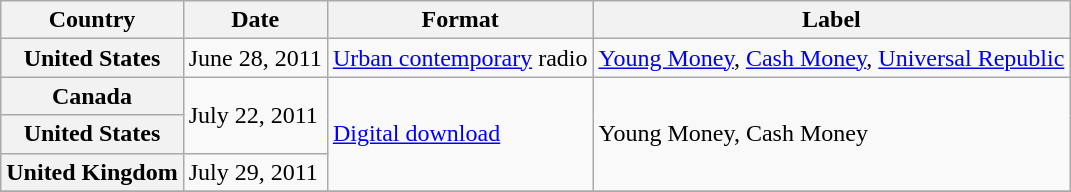<table class="wikitable plainrowheaders">
<tr>
<th scope="col">Country</th>
<th scope="col">Date</th>
<th scope="col">Format</th>
<th scope="col">Label</th>
</tr>
<tr>
<th scope="row">United States</th>
<td>June 28, 2011</td>
<td><a href='#'>Urban contemporary</a> radio</td>
<td><a href='#'>Young Money</a>, <a href='#'>Cash Money</a>, <a href='#'>Universal Republic</a></td>
</tr>
<tr>
<th scope="row">Canada</th>
<td rowspan="2">July 22, 2011</td>
<td rowspan="3"><a href='#'>Digital download</a></td>
<td rowspan="3">Young Money, Cash Money</td>
</tr>
<tr>
<th scope="row">United States</th>
</tr>
<tr>
<th scope="row">United Kingdom</th>
<td>July 29, 2011</td>
</tr>
<tr>
</tr>
</table>
